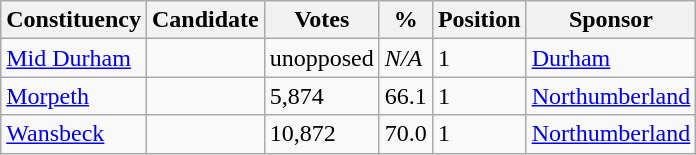<table class="wikitable sortable">
<tr>
<th>Constituency</th>
<th>Candidate</th>
<th>Votes</th>
<th>%</th>
<th>Position</th>
<th>Sponsor</th>
</tr>
<tr>
<td><a href='#'>Mid Durham</a></td>
<td></td>
<td>unopposed</td>
<td><em>N/A</em></td>
<td>1</td>
<td><a href='#'>Durham</a></td>
</tr>
<tr>
<td><a href='#'>Morpeth</a></td>
<td></td>
<td>5,874</td>
<td>66.1</td>
<td>1</td>
<td><a href='#'>Northumberland</a></td>
</tr>
<tr>
<td><a href='#'>Wansbeck</a></td>
<td></td>
<td>10,872</td>
<td>70.0</td>
<td>1</td>
<td><a href='#'>Northumberland</a></td>
</tr>
</table>
